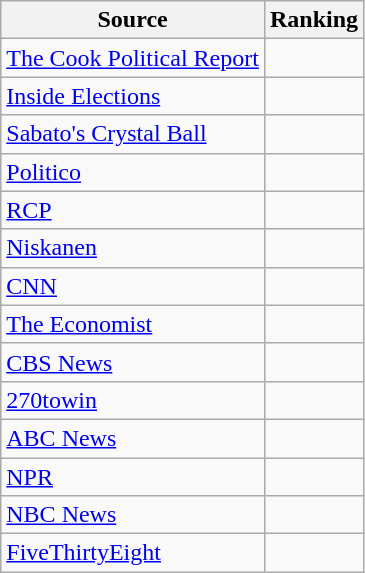<table class="wikitable sortable" style="text-align:center">
<tr>
<th>Source</th>
<th>Ranking</th>
</tr>
<tr>
<td align="left"><a href='#'>The Cook Political Report</a></td>
<td></td>
</tr>
<tr>
<td align="left"><a href='#'>Inside Elections</a></td>
<td></td>
</tr>
<tr>
<td align="left"><a href='#'>Sabato's Crystal Ball</a></td>
<td></td>
</tr>
<tr>
<td align="left"><a href='#'>Politico</a></td>
<td></td>
</tr>
<tr>
<td align="left"><a href='#'>RCP</a></td>
<td></td>
</tr>
<tr>
<td align="left"><a href='#'>Niskanen</a></td>
<td></td>
</tr>
<tr>
<td align="left"><a href='#'>CNN</a></td>
<td></td>
</tr>
<tr>
<td align="left"><a href='#'>The Economist</a></td>
<td></td>
</tr>
<tr>
<td align="left"><a href='#'>CBS News</a></td>
<td></td>
</tr>
<tr>
<td align="left"><a href='#'>270towin</a></td>
<td></td>
</tr>
<tr>
<td align="left"><a href='#'>ABC News</a></td>
<td></td>
</tr>
<tr>
<td align="left"><a href='#'>NPR</a></td>
<td></td>
</tr>
<tr>
<td align="left"><a href='#'>NBC News</a></td>
<td></td>
</tr>
<tr>
<td align="left"><a href='#'>FiveThirtyEight</a></td>
<td></td>
</tr>
</table>
